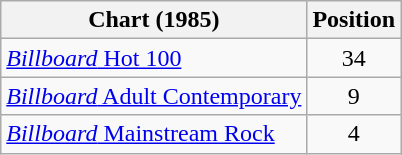<table class="wikitable" style="text-align:center;">
<tr>
<th>Chart (1985)</th>
<th>Position</th>
</tr>
<tr>
<td align="left"><a href='#'><em>Billboard</em> Hot 100</a></td>
<td>34</td>
</tr>
<tr>
<td align="left"><a href='#'><em>Billboard</em> Adult Contemporary</a></td>
<td>9</td>
</tr>
<tr>
<td align="left"><a href='#'><em>Billboard</em> Mainstream Rock</a></td>
<td>4</td>
</tr>
</table>
